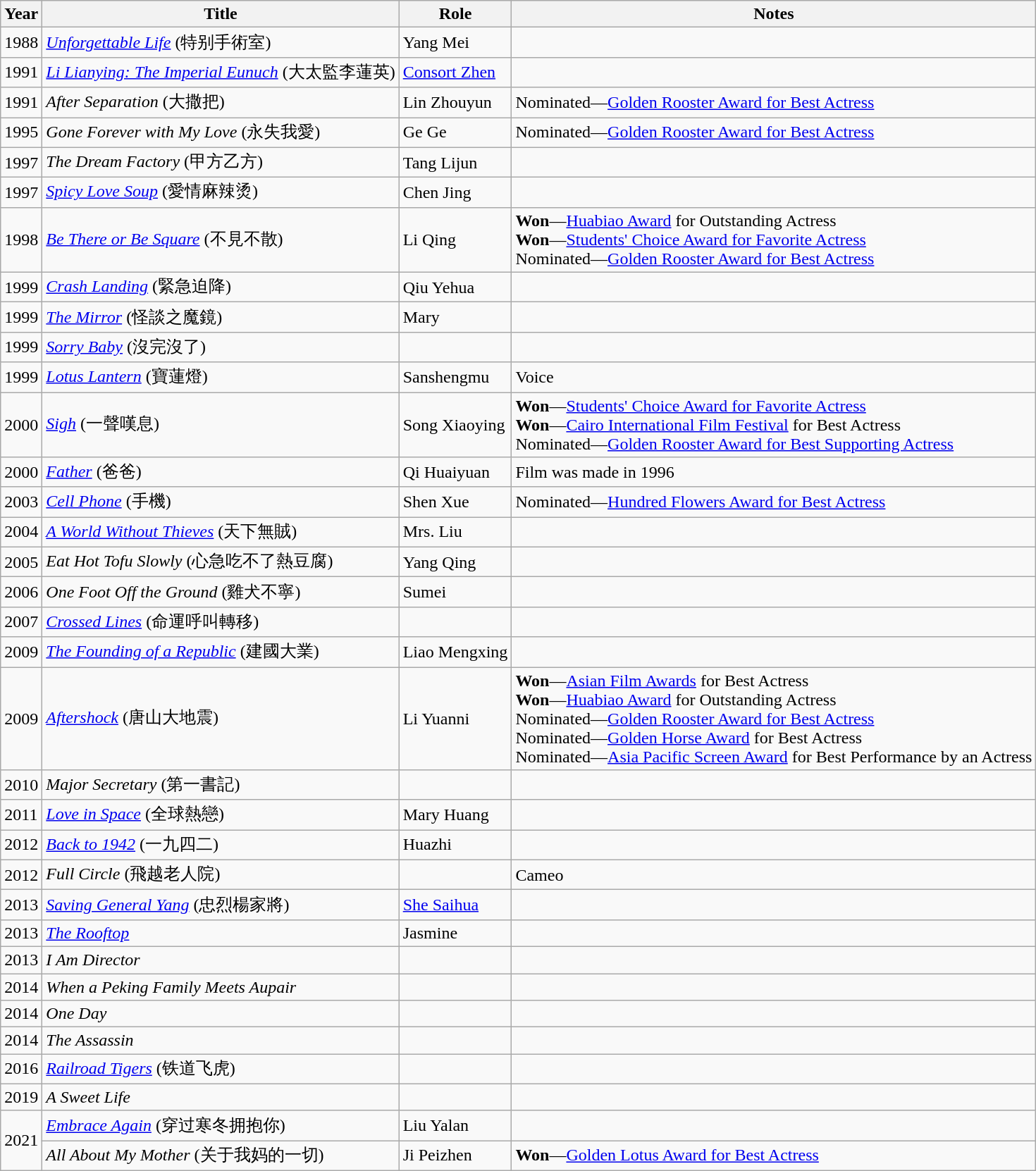<table class="wikitable sortable">
<tr>
<th>Year</th>
<th>Title</th>
<th>Role</th>
<th>Notes</th>
</tr>
<tr>
<td>1988</td>
<td><em><a href='#'>Unforgettable Life</a></em> (特别手術室)</td>
<td>Yang Mei</td>
<td></td>
</tr>
<tr>
<td>1991</td>
<td><em><a href='#'>Li Lianying: The Imperial Eunuch</a></em> (大太監李蓮英)</td>
<td><a href='#'>Consort Zhen</a></td>
<td></td>
</tr>
<tr>
<td>1991</td>
<td><em>After Separation</em> (大撒把)</td>
<td>Lin Zhouyun</td>
<td>Nominated—<a href='#'>Golden Rooster Award for Best Actress</a></td>
</tr>
<tr>
<td>1995</td>
<td><em>Gone Forever with My Love</em> (永失我愛)</td>
<td>Ge Ge</td>
<td>Nominated—<a href='#'>Golden Rooster Award for Best Actress</a></td>
</tr>
<tr>
<td>1997</td>
<td><em>The Dream Factory</em> (甲方乙方)</td>
<td>Tang Lijun</td>
<td></td>
</tr>
<tr>
<td>1997</td>
<td><em><a href='#'>Spicy Love Soup</a></em> (愛情麻辣烫)</td>
<td>Chen Jing</td>
<td></td>
</tr>
<tr>
<td>1998</td>
<td><em><a href='#'>Be There or Be Square</a></em> (不見不散)</td>
<td>Li Qing</td>
<td><strong>Won</strong>—<a href='#'>Huabiao Award</a> for Outstanding Actress<br><strong>Won</strong>—<a href='#'>Students' Choice Award for Favorite Actress</a><br>Nominated—<a href='#'>Golden Rooster Award for Best Actress</a></td>
</tr>
<tr>
<td>1999</td>
<td><em><a href='#'>Crash Landing</a></em> (緊急迫降)</td>
<td>Qiu Yehua</td>
<td></td>
</tr>
<tr>
<td>1999</td>
<td><em><a href='#'>The Mirror</a></em> (怪談之魔鏡)</td>
<td>Mary</td>
<td></td>
</tr>
<tr>
<td>1999</td>
<td><em><a href='#'>Sorry Baby</a></em> (沒完沒了)</td>
<td></td>
<td></td>
</tr>
<tr>
<td>1999</td>
<td><em><a href='#'>Lotus Lantern</a></em> (寶蓮燈)</td>
<td>Sanshengmu</td>
<td>Voice</td>
</tr>
<tr>
<td>2000</td>
<td><em><a href='#'>Sigh</a></em> (一聲嘆息)</td>
<td>Song Xiaoying</td>
<td><strong>Won</strong>—<a href='#'>Students' Choice Award for Favorite Actress</a><br><strong>Won</strong>—<a href='#'>Cairo International Film Festival</a> for Best Actress<br>Nominated—<a href='#'>Golden Rooster Award for Best Supporting Actress</a></td>
</tr>
<tr>
<td>2000</td>
<td><em><a href='#'>Father</a></em> (爸爸)</td>
<td>Qi Huaiyuan</td>
<td>Film was made in 1996</td>
</tr>
<tr>
<td>2003</td>
<td><em><a href='#'>Cell Phone</a></em> (手機)</td>
<td>Shen Xue</td>
<td>Nominated—<a href='#'>Hundred Flowers Award for Best Actress</a></td>
</tr>
<tr>
<td>2004</td>
<td><em><a href='#'>A World Without Thieves</a></em> (天下無賊)</td>
<td>Mrs. Liu</td>
<td></td>
</tr>
<tr>
<td>2005</td>
<td><em>Eat Hot Tofu Slowly</em> (心急吃不了熱豆腐)</td>
<td>Yang Qing</td>
<td></td>
</tr>
<tr>
<td>2006</td>
<td><em>One Foot Off the Ground</em> (雞犬不寧)</td>
<td>Sumei</td>
<td></td>
</tr>
<tr>
<td>2007</td>
<td><em><a href='#'>Crossed Lines</a></em> (命運呼叫轉移)</td>
<td></td>
<td></td>
</tr>
<tr>
<td>2009</td>
<td><em><a href='#'>The Founding of a Republic</a></em> (建國大業)</td>
<td>Liao Mengxing</td>
<td></td>
</tr>
<tr>
<td>2009</td>
<td><em><a href='#'>Aftershock</a></em> (唐山大地震)</td>
<td>Li Yuanni</td>
<td><strong>Won</strong>—<a href='#'>Asian Film Awards</a> for Best Actress<br><strong>Won</strong>—<a href='#'>Huabiao Award</a> for Outstanding Actress<br>Nominated—<a href='#'>Golden Rooster Award for Best Actress</a><br>Nominated—<a href='#'>Golden Horse Award</a> for Best Actress<br>Nominated—<a href='#'>Asia Pacific Screen Award</a> for Best Performance by an Actress</td>
</tr>
<tr>
<td>2010</td>
<td><em>Major Secretary</em> (第一書記)</td>
<td></td>
<td></td>
</tr>
<tr>
<td>2011</td>
<td><em><a href='#'>Love in Space</a></em> (全球熱戀)</td>
<td>Mary Huang</td>
<td></td>
</tr>
<tr>
<td>2012</td>
<td><em><a href='#'>Back to 1942</a></em> (一九四二)</td>
<td>Huazhi</td>
<td></td>
</tr>
<tr>
<td>2012</td>
<td><em>Full Circle</em> (飛越老人院)</td>
<td></td>
<td>Cameo</td>
</tr>
<tr>
<td>2013</td>
<td><em><a href='#'>Saving General Yang</a></em> (忠烈楊家將)</td>
<td><a href='#'>She Saihua</a></td>
<td></td>
</tr>
<tr>
<td>2013</td>
<td><em><a href='#'>The Rooftop</a></em></td>
<td>Jasmine</td>
<td></td>
</tr>
<tr>
<td>2013</td>
<td><em>I Am Director</em></td>
<td></td>
<td></td>
</tr>
<tr>
<td>2014</td>
<td><em>When a Peking Family Meets Aupair</em></td>
<td></td>
<td></td>
</tr>
<tr>
<td>2014</td>
<td><em>One Day</em></td>
<td></td>
<td></td>
</tr>
<tr>
<td>2014</td>
<td><em>The Assassin</em></td>
<td></td>
<td></td>
</tr>
<tr>
<td>2016</td>
<td><em><a href='#'>Railroad Tigers</a></em> (铁道飞虎)</td>
<td></td>
<td></td>
</tr>
<tr>
<td>2019</td>
<td><em>A Sweet Life</em></td>
<td></td>
<td></td>
</tr>
<tr>
<td rowspan=2>2021</td>
<td><em><a href='#'>Embrace Again</a></em> (穿过寒冬拥抱你)</td>
<td>Liu Yalan</td>
<td></td>
</tr>
<tr>
<td><em>All About My Mother</em> (关于我妈的一切)</td>
<td>Ji Peizhen</td>
<td><strong>Won</strong>—<a href='#'>Golden Lotus Award for Best Actress</a></td>
</tr>
</table>
